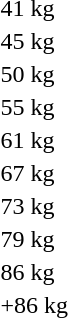<table>
<tr>
<td>41 kg<br></td>
<td></td>
<td></td>
<td></td>
</tr>
<tr>
<td>45 kg<br></td>
<td></td>
<td></td>
<td></td>
</tr>
<tr>
<td>50 kg<br></td>
<td></td>
<td></td>
<td></td>
</tr>
<tr>
<td>55 kg<br></td>
<td></td>
<td></td>
<td></td>
</tr>
<tr>
<td>61 kg<br></td>
<td></td>
<td></td>
<td></td>
</tr>
<tr>
<td>67 kg<br></td>
<td></td>
<td></td>
<td></td>
</tr>
<tr>
<td>73 kg<br></td>
<td></td>
<td></td>
<td></td>
</tr>
<tr>
<td>79 kg<br></td>
<td></td>
<td></td>
<td></td>
</tr>
<tr>
<td>86 kg<br></td>
<td></td>
<td></td>
<td></td>
</tr>
<tr>
<td>+86 kg<br></td>
<td></td>
<td></td>
<td></td>
</tr>
</table>
